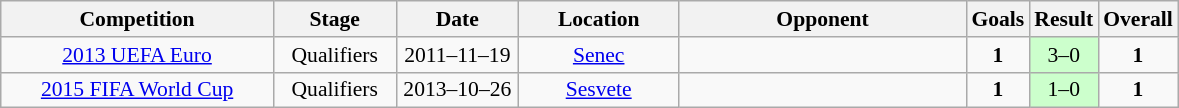<table class="wikitable" style="font-size:90%">
<tr>
<th width=175px>Competition</th>
<th width=75px>Stage</th>
<th width=75px>Date</th>
<th width=100px>Location</th>
<th width=185px>Opponent</th>
<th width=25px>Goals</th>
<th width=25>Result</th>
<th width=25px>Overall</th>
</tr>
<tr align=center>
<td><a href='#'>2013 UEFA Euro</a></td>
<td>Qualifiers</td>
<td>2011–11–19</td>
<td><a href='#'>Senec</a></td>
<td align=left></td>
<td><strong>1</strong></td>
<td bgcolor=#CCFFCC>3–0</td>
<td><strong>1</strong></td>
</tr>
<tr align=center>
<td><a href='#'>2015 FIFA World Cup</a></td>
<td>Qualifiers</td>
<td>2013–10–26</td>
<td><a href='#'>Sesvete</a></td>
<td align=left></td>
<td><strong>1</strong></td>
<td bgcolor=#CCFFCC>1–0</td>
<td><strong>1</strong></td>
</tr>
</table>
